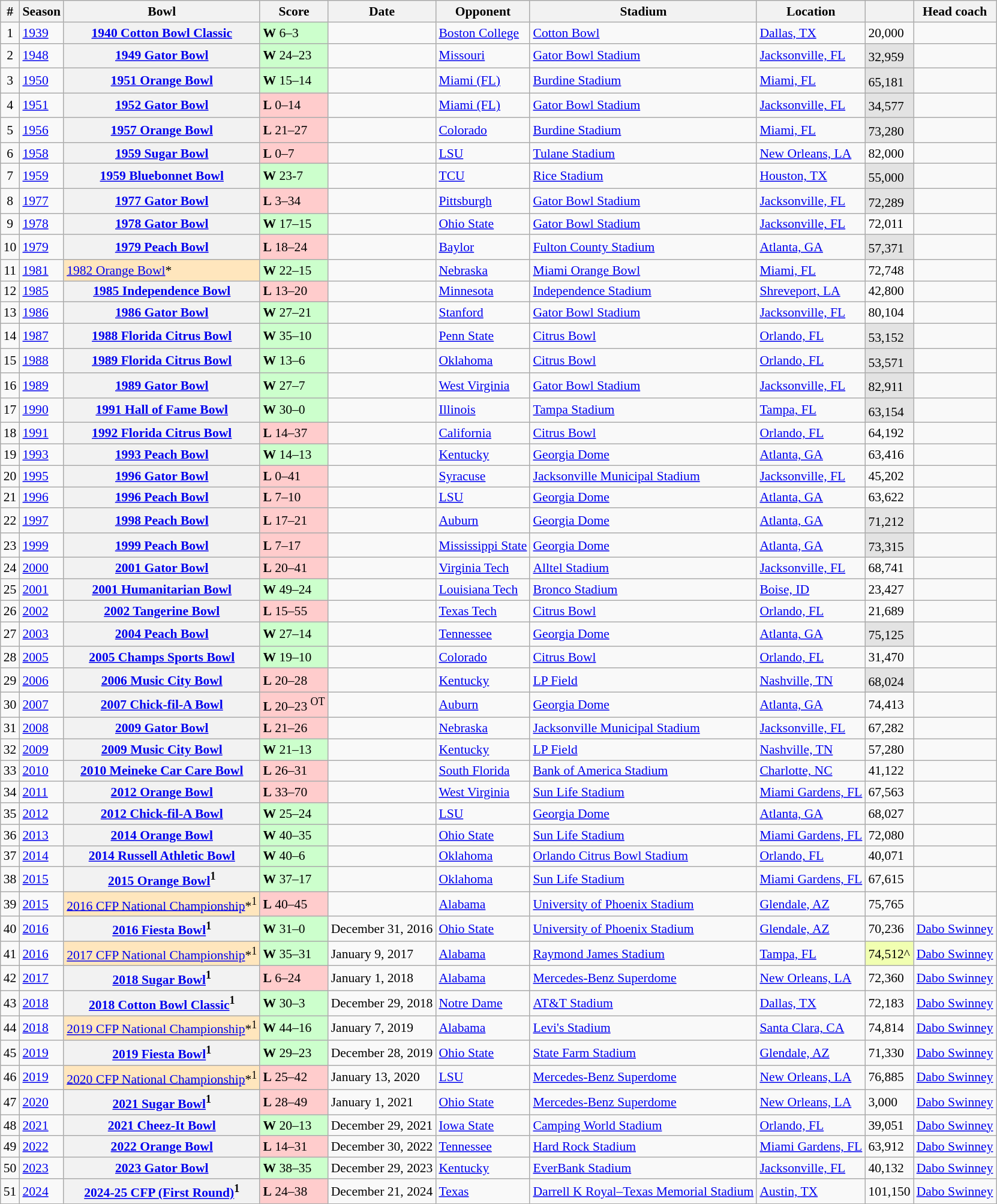<table class="wikitable sortable plainrowheaders" style="font-size:90%;">
<tr>
<th scope="col">#</th>
<th scope="col">Season</th>
<th scope="col">Bowl</th>
<th scope="col">Score</th>
<th scope="col">Date</th>
<th scope="col">Opponent</th>
<th scope="col">Stadium</th>
<th scope="col">Location</th>
<th scope="col"></th>
<th scope="col">Head coach</th>
</tr>
<tr>
<td align="center">1</td>
<td><a href='#'>1939</a></td>
<th scope="row"><a href='#'>1940 Cotton Bowl Classic</a></th>
<td style="background:#cfc;"><strong>W</strong> 6–3</td>
<td></td>
<td><a href='#'>Boston College</a></td>
<td><a href='#'>Cotton Bowl</a></td>
<td><a href='#'>Dallas, TX</a></td>
<td>20,000</td>
<td></td>
</tr>
<tr>
<td align="center">2</td>
<td><a href='#'>1948</a></td>
<th scope="row"><a href='#'>1949 Gator Bowl</a></th>
<td style="background:#cfc;"><strong>W</strong> 24–23</td>
<td></td>
<td><a href='#'>Missouri</a></td>
<td><a href='#'>Gator Bowl Stadium</a></td>
<td><a href='#'>Jacksonville, FL</a></td>
<td style="background:#e3e3e3;">32,959<sup></sup></td>
<td></td>
</tr>
<tr>
<td align="center">3</td>
<td><a href='#'>1950</a></td>
<th scope="row"><a href='#'>1951 Orange Bowl</a></th>
<td style="background:#cfc;"><strong>W</strong> 15–14</td>
<td></td>
<td><a href='#'>Miami (FL)</a></td>
<td><a href='#'>Burdine Stadium</a></td>
<td><a href='#'>Miami, FL</a></td>
<td style="background:#e3e3e3;">65,181<sup></sup></td>
<td></td>
</tr>
<tr>
<td align="center">4</td>
<td><a href='#'>1951</a></td>
<th scope="row"><a href='#'>1952 Gator Bowl</a></th>
<td style="background:#fcc;"><strong>L</strong> 0–14</td>
<td></td>
<td><a href='#'>Miami (FL)</a></td>
<td><a href='#'>Gator Bowl Stadium</a></td>
<td><a href='#'>Jacksonville, FL</a></td>
<td style="background:#e3e3e3;">34,577<sup></sup></td>
<td></td>
</tr>
<tr>
<td align="center">5</td>
<td><a href='#'>1956</a></td>
<th scope="row"><a href='#'>1957 Orange Bowl</a></th>
<td style="background:#fcc;"><strong>L</strong> 21–27</td>
<td></td>
<td><a href='#'>Colorado</a></td>
<td><a href='#'>Burdine Stadium</a></td>
<td><a href='#'>Miami, FL</a></td>
<td style="background:#e3e3e3;">73,280<sup></sup></td>
<td></td>
</tr>
<tr>
<td align="center">6</td>
<td><a href='#'>1958</a></td>
<th scope="row"><a href='#'>1959 Sugar Bowl</a></th>
<td style="background:#fcc;"><strong>L</strong> 0–7</td>
<td></td>
<td><a href='#'>LSU</a></td>
<td><a href='#'>Tulane Stadium</a></td>
<td><a href='#'>New Orleans, LA</a></td>
<td>82,000</td>
<td></td>
</tr>
<tr>
<td align="center">7</td>
<td><a href='#'>1959</a></td>
<th scope="row"><a href='#'>1959 Bluebonnet Bowl</a></th>
<td style="background:#cfc;"><strong>W</strong> 23-7</td>
<td></td>
<td><a href='#'>TCU</a></td>
<td><a href='#'>Rice Stadium</a></td>
<td><a href='#'>Houston, TX</a></td>
<td style="background:#e3e3e3;">55,000<sup></sup></td>
<td></td>
</tr>
<tr>
<td align="center">8</td>
<td><a href='#'>1977</a></td>
<th scope="row"><a href='#'>1977 Gator Bowl</a></th>
<td style="background:#fcc;"><strong>L</strong> 3–34</td>
<td></td>
<td><a href='#'>Pittsburgh</a></td>
<td><a href='#'>Gator Bowl Stadium</a></td>
<td><a href='#'>Jacksonville, FL</a></td>
<td style="background:#e3e3e3;">72,289<sup></sup></td>
<td></td>
</tr>
<tr>
<td align="center">9</td>
<td><a href='#'>1978</a></td>
<th scope="row"><a href='#'>1978 Gator Bowl</a></th>
<td style="background:#cfc;"><strong>W</strong> 17–15</td>
<td></td>
<td><a href='#'>Ohio State</a></td>
<td><a href='#'>Gator Bowl Stadium</a></td>
<td><a href='#'>Jacksonville, FL</a></td>
<td>72,011</td>
<td></td>
</tr>
<tr>
<td align="center">10</td>
<td><a href='#'>1979</a></td>
<th scope="row"><a href='#'>1979 Peach Bowl</a></th>
<td style="background:#fcc;"><strong>L</strong> 18–24</td>
<td></td>
<td><a href='#'>Baylor</a></td>
<td><a href='#'>Fulton County Stadium</a></td>
<td><a href='#'>Atlanta, GA</a></td>
<td style="background:#e3e3e3;">57,371<sup></sup></td>
<td></td>
</tr>
<tr>
<td align="center">11</td>
<td><a href='#'>1981</a></td>
<td scope="row" bgcolor=#ffe6bd><a href='#'>1982 Orange Bowl</a>*</td>
<td style="background:#cfc;"><strong>W</strong> 22–15</td>
<td></td>
<td><a href='#'>Nebraska</a></td>
<td><a href='#'>Miami Orange Bowl</a></td>
<td><a href='#'>Miami, FL</a></td>
<td>72,748</td>
<td></td>
</tr>
<tr>
<td align="center">12</td>
<td><a href='#'>1985</a></td>
<th scope="row"><a href='#'>1985 Independence Bowl</a></th>
<td style="background:#fcc;"><strong>L</strong> 13–20</td>
<td></td>
<td><a href='#'>Minnesota</a></td>
<td><a href='#'>Independence Stadium</a></td>
<td><a href='#'>Shreveport, LA</a></td>
<td>42,800</td>
<td></td>
</tr>
<tr>
<td align="center">13</td>
<td><a href='#'>1986</a></td>
<th scope="row"><a href='#'>1986 Gator Bowl</a></th>
<td style="background:#cfc;"><strong>W</strong> 27–21</td>
<td></td>
<td><a href='#'>Stanford</a></td>
<td><a href='#'>Gator Bowl Stadium</a></td>
<td><a href='#'>Jacksonville, FL</a></td>
<td>80,104</td>
<td></td>
</tr>
<tr>
<td align="center">14</td>
<td><a href='#'>1987</a></td>
<th scope="row"><a href='#'>1988 Florida Citrus Bowl</a></th>
<td style="background:#cfc;"><strong>W</strong> 35–10</td>
<td></td>
<td><a href='#'>Penn State</a></td>
<td><a href='#'>Citrus Bowl</a></td>
<td><a href='#'>Orlando, FL</a></td>
<td style="background:#e3e3e3;">53,152<sup></sup></td>
<td></td>
</tr>
<tr>
<td align="center">15</td>
<td><a href='#'>1988</a></td>
<th scope="row"><a href='#'>1989 Florida Citrus Bowl</a></th>
<td style="background:#cfc;"><strong>W</strong> 13–6</td>
<td></td>
<td><a href='#'>Oklahoma</a></td>
<td><a href='#'>Citrus Bowl</a></td>
<td><a href='#'>Orlando, FL</a></td>
<td style="background:#e3e3e3;">53,571<sup></sup></td>
<td></td>
</tr>
<tr>
<td align="center">16</td>
<td><a href='#'>1989</a></td>
<th scope="row"><a href='#'>1989 Gator Bowl</a></th>
<td style="background:#cfc;"><strong>W</strong> 27–7</td>
<td></td>
<td><a href='#'>West Virginia</a></td>
<td><a href='#'>Gator Bowl Stadium</a></td>
<td><a href='#'>Jacksonville, FL</a></td>
<td style="background:#e3e3e3;">82,911<sup></sup></td>
<td></td>
</tr>
<tr>
<td align="center">17</td>
<td><a href='#'>1990</a></td>
<th scope="row"><a href='#'>1991 Hall of Fame Bowl</a></th>
<td style="background:#cfc;"><strong>W</strong> 30–0</td>
<td></td>
<td><a href='#'>Illinois</a></td>
<td><a href='#'>Tampa Stadium</a></td>
<td><a href='#'>Tampa, FL</a></td>
<td style="background:#e3e3e3;">63,154<sup></sup></td>
<td></td>
</tr>
<tr>
<td align="center">18</td>
<td><a href='#'>1991</a></td>
<th scope="row"><a href='#'>1992 Florida Citrus Bowl</a></th>
<td style="background:#fcc;"><strong>L</strong> 14–37</td>
<td></td>
<td><a href='#'>California</a></td>
<td><a href='#'>Citrus Bowl</a></td>
<td><a href='#'>Orlando, FL</a></td>
<td>64,192</td>
<td></td>
</tr>
<tr>
<td align="center">19</td>
<td><a href='#'>1993</a></td>
<th scope="row"><a href='#'>1993 Peach Bowl</a></th>
<td style="background:#cfc;"><strong>W</strong> 14–13</td>
<td></td>
<td><a href='#'>Kentucky</a></td>
<td><a href='#'>Georgia Dome</a></td>
<td><a href='#'>Atlanta, GA</a></td>
<td>63,416</td>
<td></td>
</tr>
<tr>
<td align="center">20</td>
<td><a href='#'>1995</a></td>
<th scope="row"><a href='#'>1996 Gator Bowl</a></th>
<td style="background:#fcc;"><strong>L</strong> 0–41</td>
<td></td>
<td><a href='#'>Syracuse</a></td>
<td><a href='#'>Jacksonville Municipal Stadium</a></td>
<td><a href='#'>Jacksonville, FL</a></td>
<td>45,202</td>
<td></td>
</tr>
<tr>
<td align="center">21</td>
<td><a href='#'>1996</a></td>
<th scope="row"><a href='#'>1996 Peach Bowl</a></th>
<td style="background:#fcc;"><strong>L</strong> 7–10</td>
<td></td>
<td><a href='#'>LSU</a></td>
<td><a href='#'>Georgia Dome</a></td>
<td><a href='#'>Atlanta, GA</a></td>
<td>63,622</td>
<td></td>
</tr>
<tr>
<td align="center">22</td>
<td><a href='#'>1997</a></td>
<th scope="row"><a href='#'>1998 Peach Bowl</a></th>
<td style="background:#fcc;"><strong>L</strong> 17–21</td>
<td></td>
<td><a href='#'>Auburn</a></td>
<td><a href='#'>Georgia Dome</a></td>
<td><a href='#'>Atlanta, GA</a></td>
<td style="background:#e3e3e3;">71,212<sup></sup></td>
<td></td>
</tr>
<tr>
<td align="center">23</td>
<td><a href='#'>1999</a></td>
<th scope="row"><a href='#'>1999 Peach Bowl</a></th>
<td style="background:#fcc;"><strong>L</strong> 7–17</td>
<td></td>
<td><a href='#'>Mississippi State</a></td>
<td><a href='#'>Georgia Dome</a></td>
<td><a href='#'>Atlanta, GA</a></td>
<td style="background:#e3e3e3;">73,315<sup></sup></td>
<td></td>
</tr>
<tr>
<td align="center">24</td>
<td><a href='#'>2000</a></td>
<th scope="row"><a href='#'>2001 Gator Bowl</a></th>
<td style="background:#fcc;"><strong>L</strong> 20–41</td>
<td></td>
<td><a href='#'>Virginia Tech</a></td>
<td><a href='#'>Alltel Stadium</a></td>
<td><a href='#'>Jacksonville, FL</a></td>
<td>68,741</td>
<td></td>
</tr>
<tr>
<td align="center">25</td>
<td><a href='#'>2001</a></td>
<th scope="row"><a href='#'>2001 Humanitarian Bowl</a></th>
<td style="background:#cfc;"><strong>W</strong> 49–24</td>
<td></td>
<td><a href='#'>Louisiana Tech</a></td>
<td><a href='#'>Bronco Stadium</a></td>
<td><a href='#'>Boise, ID</a></td>
<td>23,427</td>
<td></td>
</tr>
<tr>
<td align="center">26</td>
<td><a href='#'>2002</a></td>
<th scope="row"><a href='#'>2002 Tangerine Bowl</a></th>
<td style="background:#fcc;"><strong>L</strong> 15–55</td>
<td></td>
<td><a href='#'>Texas Tech</a></td>
<td><a href='#'>Citrus Bowl</a></td>
<td><a href='#'>Orlando, FL</a></td>
<td>21,689</td>
<td></td>
</tr>
<tr>
<td align="center">27</td>
<td><a href='#'>2003</a></td>
<th scope="row"><a href='#'>2004 Peach Bowl</a></th>
<td style="background:#cfc;"><strong>W</strong> 27–14</td>
<td></td>
<td><a href='#'>Tennessee</a></td>
<td><a href='#'>Georgia Dome</a></td>
<td><a href='#'>Atlanta, GA</a></td>
<td style="background:#e3e3e3;">75,125<sup></sup></td>
<td></td>
</tr>
<tr>
<td align="center">28</td>
<td><a href='#'>2005</a></td>
<th scope="row"><a href='#'>2005 Champs Sports Bowl</a></th>
<td style="background:#cfc;"><strong>W</strong> 19–10</td>
<td></td>
<td><a href='#'>Colorado</a></td>
<td><a href='#'>Citrus Bowl</a></td>
<td><a href='#'>Orlando, FL</a></td>
<td>31,470</td>
<td></td>
</tr>
<tr>
<td align="center">29</td>
<td><a href='#'>2006</a></td>
<th scope="row"><a href='#'>2006 Music City Bowl</a></th>
<td style="background:#fcc;"><strong>L</strong> 20–28</td>
<td></td>
<td><a href='#'>Kentucky</a></td>
<td><a href='#'>LP Field</a></td>
<td><a href='#'>Nashville, TN</a></td>
<td style="background:#e3e3e3;">68,024<sup></sup></td>
<td></td>
</tr>
<tr>
<td align="center">30</td>
<td><a href='#'>2007</a></td>
<th scope="row"><a href='#'>2007 Chick-fil-A Bowl</a></th>
<td style="background:#fcc;"><strong>L</strong> 20–23 <sup>OT</sup></td>
<td></td>
<td><a href='#'>Auburn</a></td>
<td><a href='#'>Georgia Dome</a></td>
<td><a href='#'>Atlanta, GA</a></td>
<td>74,413</td>
<td></td>
</tr>
<tr>
<td align="center">31</td>
<td><a href='#'>2008</a></td>
<th scope="row"><a href='#'>2009 Gator Bowl</a></th>
<td style="background:#fcc;"><strong>L</strong> 21–26</td>
<td></td>
<td><a href='#'>Nebraska</a></td>
<td><a href='#'>Jacksonville Municipal Stadium</a></td>
<td><a href='#'>Jacksonville, FL</a></td>
<td>67,282</td>
<td></td>
</tr>
<tr>
<td align="center">32</td>
<td><a href='#'>2009</a></td>
<th scope="row"><a href='#'>2009 Music City Bowl</a></th>
<td style="background:#cfc;"><strong>W</strong> 21–13</td>
<td></td>
<td><a href='#'>Kentucky</a></td>
<td><a href='#'>LP Field</a></td>
<td><a href='#'>Nashville, TN</a></td>
<td>57,280</td>
<td></td>
</tr>
<tr>
<td align="center">33</td>
<td><a href='#'>2010</a></td>
<th scope="row"><a href='#'>2010 Meineke Car Care Bowl</a></th>
<td style="background:#fcc;"><strong>L</strong> 26–31</td>
<td></td>
<td><a href='#'>South Florida</a></td>
<td><a href='#'>Bank of America Stadium</a></td>
<td><a href='#'>Charlotte, NC</a></td>
<td>41,122</td>
<td></td>
</tr>
<tr>
<td align="center">34</td>
<td><a href='#'>2011</a></td>
<th scope="row"><a href='#'>2012 Orange Bowl</a></th>
<td style="background:#fcc;"><strong>L</strong> 33–70</td>
<td></td>
<td><a href='#'>West Virginia</a></td>
<td><a href='#'>Sun Life Stadium</a></td>
<td><a href='#'>Miami Gardens, FL</a></td>
<td>67,563</td>
<td></td>
</tr>
<tr>
<td align="center">35</td>
<td><a href='#'>2012</a></td>
<th scope="row"><a href='#'>2012 Chick-fil-A Bowl</a></th>
<td style="background:#cfc;"><strong>W</strong> 25–24</td>
<td></td>
<td><a href='#'>LSU</a></td>
<td><a href='#'>Georgia Dome</a></td>
<td><a href='#'>Atlanta, GA</a></td>
<td>68,027</td>
<td></td>
</tr>
<tr>
<td align="center">36</td>
<td><a href='#'>2013</a></td>
<th scope="row"><a href='#'>2014 Orange Bowl</a></th>
<td style="background:#cfc;"><strong>W</strong> 40–35</td>
<td></td>
<td><a href='#'>Ohio State</a></td>
<td><a href='#'>Sun Life Stadium</a></td>
<td><a href='#'>Miami Gardens, FL</a></td>
<td>72,080</td>
<td></td>
</tr>
<tr>
<td align="center">37</td>
<td><a href='#'>2014</a></td>
<th scope="row"><a href='#'>2014 Russell Athletic Bowl</a></th>
<td style="background:#cfc;"><strong>W</strong> 40–6</td>
<td></td>
<td><a href='#'>Oklahoma</a></td>
<td><a href='#'>Orlando Citrus Bowl Stadium</a></td>
<td><a href='#'>Orlando, FL</a></td>
<td>40,071</td>
<td></td>
</tr>
<tr>
<td align="center">38</td>
<td><a href='#'>2015</a></td>
<th scope="row"><a href='#'>2015 Orange Bowl</a><sup>1</sup></th>
<td style="background:#cfc;"><strong>W</strong> 37–17</td>
<td></td>
<td><a href='#'>Oklahoma</a></td>
<td><a href='#'>Sun Life Stadium</a></td>
<td><a href='#'>Miami Gardens, FL</a></td>
<td>67,615</td>
<td></td>
</tr>
<tr>
<td align="center">39</td>
<td><a href='#'>2015</a></td>
<td scope="row" bgcolor=#ffe6bd><a href='#'>2016 CFP National Championship</a>*<sup>1</sup></td>
<td style="background:#fcc;"><strong>L</strong> 40–45</td>
<td></td>
<td><a href='#'>Alabama</a></td>
<td><a href='#'>University of Phoenix Stadium</a></td>
<td><a href='#'>Glendale, AZ</a></td>
<td>75,765</td>
<td></td>
</tr>
<tr>
<td align="center">40</td>
<td><a href='#'>2016</a></td>
<th scope="row"><a href='#'>2016 Fiesta Bowl</a><sup>1</sup></th>
<td style="background:#cfc;"><strong>W</strong> 31–0</td>
<td>December 31, 2016</td>
<td><a href='#'>Ohio State</a></td>
<td><a href='#'>University of Phoenix Stadium</a></td>
<td><a href='#'>Glendale, AZ</a></td>
<td>70,236</td>
<td><a href='#'>Dabo Swinney</a></td>
</tr>
<tr>
<td align="center">41</td>
<td><a href='#'>2016</a></td>
<td scope="row" bgcolor=#ffe6bd><a href='#'>2017 CFP National Championship</a>*<sup>1</sup></td>
<td style="background:#cfc;"><strong>W</strong> 35–31</td>
<td>January 9, 2017</td>
<td><a href='#'>Alabama</a></td>
<td><a href='#'>Raymond James Stadium</a></td>
<td><a href='#'>Tampa, FL</a></td>
<td style="text-align:left; background:#f1ffb1;">74,512^</td>
<td><a href='#'>Dabo Swinney</a></td>
</tr>
<tr>
<td align="center">42</td>
<td><a href='#'>2017</a></td>
<th scope="row"><a href='#'>2018 Sugar Bowl</a><sup>1</sup></th>
<td style="background:#fcc;"><strong>L</strong> 6–24</td>
<td>January 1, 2018</td>
<td><a href='#'>Alabama</a></td>
<td><a href='#'>Mercedes-Benz Superdome</a></td>
<td><a href='#'>New Orleans, LA</a></td>
<td>72,360</td>
<td><a href='#'>Dabo Swinney</a></td>
</tr>
<tr>
<td align="center">43</td>
<td><a href='#'>2018</a></td>
<th scope="row"><a href='#'>2018 Cotton Bowl Classic</a><sup>1</sup></th>
<td style="background:#cfc;"><strong>W</strong> 30–3</td>
<td>December 29, 2018</td>
<td><a href='#'>Notre Dame</a></td>
<td><a href='#'>AT&T Stadium</a></td>
<td><a href='#'>Dallas, TX</a></td>
<td>72,183</td>
<td><a href='#'>Dabo Swinney</a></td>
</tr>
<tr>
<td align="center">44</td>
<td><a href='#'>2018</a></td>
<td scope="row" bgcolor=#ffe6bd><a href='#'>2019 CFP National Championship</a>*<sup>1</sup></td>
<td style="background:#cfc;"><strong>W</strong> 44–16</td>
<td>January 7, 2019</td>
<td><a href='#'>Alabama</a></td>
<td><a href='#'>Levi's Stadium</a></td>
<td><a href='#'>Santa Clara, CA</a></td>
<td>74,814</td>
<td><a href='#'>Dabo Swinney</a></td>
</tr>
<tr>
<td align="center">45</td>
<td><a href='#'>2019</a></td>
<th scope="row"><a href='#'>2019 Fiesta Bowl</a><sup>1</sup></th>
<td style="background:#cfc;"><strong>W</strong> 29–23</td>
<td>December 28, 2019</td>
<td><a href='#'>Ohio State</a></td>
<td><a href='#'>State Farm Stadium</a></td>
<td><a href='#'>Glendale, AZ</a></td>
<td>71,330</td>
<td><a href='#'>Dabo Swinney</a></td>
</tr>
<tr>
<td align="center">46</td>
<td><a href='#'>2019</a></td>
<td scope="row" bgcolor=#ffe6bd><a href='#'>2020 CFP National Championship</a>*<sup>1</sup></td>
<td style="background:#fcc;"><strong>L</strong> 25–42</td>
<td>January 13, 2020</td>
<td><a href='#'>LSU</a></td>
<td><a href='#'>Mercedes-Benz Superdome</a></td>
<td><a href='#'>New Orleans, LA</a></td>
<td>76,885</td>
<td><a href='#'>Dabo Swinney</a></td>
</tr>
<tr>
<td align="center">47</td>
<td><a href='#'>2020</a></td>
<th scope="row"><a href='#'>2021 Sugar Bowl</a><sup>1</sup></th>
<td style="background:#fcc;"><strong>L</strong> 28–49</td>
<td>January 1, 2021</td>
<td><a href='#'>Ohio State</a></td>
<td><a href='#'>Mercedes-Benz Superdome</a></td>
<td><a href='#'>New Orleans, LA</a></td>
<td>3,000</td>
<td><a href='#'>Dabo Swinney</a></td>
</tr>
<tr>
<td align="center">48</td>
<td><a href='#'>2021</a></td>
<th scope="row"><a href='#'>2021 Cheez-It Bowl</a></th>
<td style="background:#cfc;"><strong>W</strong> 20–13</td>
<td>December 29, 2021</td>
<td><a href='#'>Iowa State</a></td>
<td><a href='#'>Camping World Stadium</a></td>
<td><a href='#'>Orlando, FL</a></td>
<td>39,051</td>
<td><a href='#'>Dabo Swinney</a></td>
</tr>
<tr>
<td align="center">49</td>
<td><a href='#'>2022</a></td>
<th scope="row"><a href='#'>2022 Orange Bowl</a></th>
<td style="background:#fcc;"><strong>L</strong> 14–31</td>
<td>December 30, 2022</td>
<td><a href='#'>Tennessee</a></td>
<td><a href='#'>Hard Rock Stadium</a></td>
<td><a href='#'>Miami Gardens, FL</a></td>
<td>63,912</td>
<td><a href='#'>Dabo Swinney</a></td>
</tr>
<tr>
<td align="center">50</td>
<td><a href='#'>2023</a></td>
<th scope="row"><a href='#'>2023 Gator Bowl</a></th>
<td style="background:#cfc;"><strong>W</strong> 38–35</td>
<td>December 29, 2023</td>
<td><a href='#'>Kentucky</a></td>
<td><a href='#'>EverBank Stadium</a></td>
<td><a href='#'>Jacksonville, FL</a></td>
<td>40,132</td>
<td><a href='#'>Dabo Swinney</a></td>
</tr>
<tr>
<td align="center">51</td>
<td><a href='#'>2024</a></td>
<th scope="row"><a href='#'>2024-25 CFP (First Round)</a><sup>1</sup></th>
<td style="background:#fcc;"><strong>L</strong> 24–38</td>
<td>December 21, 2024</td>
<td><a href='#'>Texas</a></td>
<td><a href='#'>Darrell K Royal–Texas Memorial Stadium</a></td>
<td><a href='#'>Austin, TX</a></td>
<td>101,150</td>
<td><a href='#'>Dabo Swinney</a></td>
</tr>
</table>
